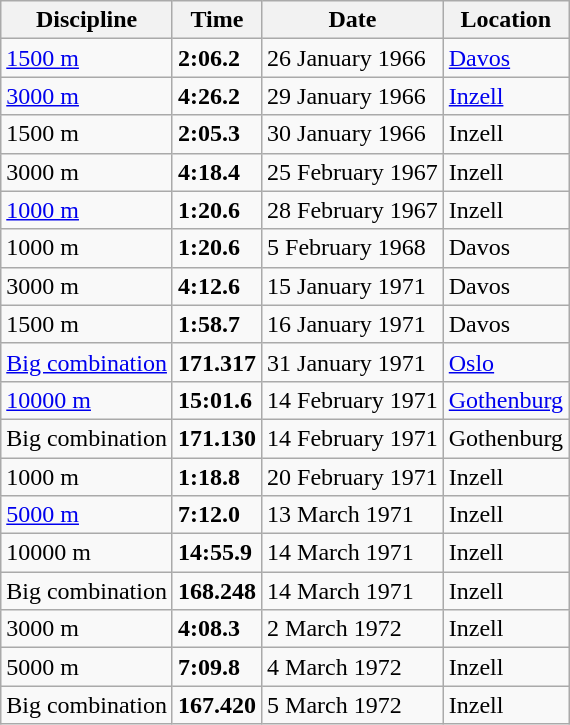<table class='wikitable'>
<tr>
<th>Discipline</th>
<th>Time</th>
<th>Date</th>
<th>Location</th>
</tr>
<tr>
<td><a href='#'>1500 m</a></td>
<td><strong>2:06.2</strong></td>
<td>26 January 1966</td>
<td align=left><a href='#'>Davos</a></td>
</tr>
<tr>
<td><a href='#'>3000 m</a></td>
<td><strong>4:26.2</strong></td>
<td>29 January 1966</td>
<td align=left><a href='#'>Inzell</a></td>
</tr>
<tr>
<td>1500 m</td>
<td><strong>2:05.3</strong></td>
<td>30 January 1966</td>
<td align=left>Inzell</td>
</tr>
<tr>
<td>3000 m</td>
<td><strong>4:18.4</strong></td>
<td>25 February 1967</td>
<td align=left>Inzell</td>
</tr>
<tr>
<td><a href='#'>1000 m</a></td>
<td><strong>1:20.6</strong></td>
<td>28 February 1967</td>
<td align=left>Inzell</td>
</tr>
<tr>
<td>1000 m</td>
<td><strong>1:20.6</strong></td>
<td>5 February 1968</td>
<td align=left>Davos</td>
</tr>
<tr>
<td>3000 m</td>
<td><strong>4:12.6</strong></td>
<td>15 January 1971</td>
<td align=left>Davos</td>
</tr>
<tr>
<td>1500 m</td>
<td><strong>1:58.7</strong></td>
<td>16 January 1971</td>
<td align=left>Davos</td>
</tr>
<tr>
<td><a href='#'>Big combination</a></td>
<td><strong>171.317</strong></td>
<td>31 January 1971</td>
<td align=left><a href='#'>Oslo</a></td>
</tr>
<tr>
<td><a href='#'>10000 m</a></td>
<td><strong>15:01.6</strong></td>
<td>14 February 1971</td>
<td align=left><a href='#'>Gothenburg</a></td>
</tr>
<tr>
<td>Big combination</td>
<td><strong>171.130</strong></td>
<td>14 February 1971</td>
<td align=left>Gothenburg</td>
</tr>
<tr>
<td>1000 m</td>
<td><strong>1:18.8</strong></td>
<td>20 February 1971</td>
<td align=left>Inzell</td>
</tr>
<tr>
<td><a href='#'>5000 m</a></td>
<td><strong>7:12.0</strong></td>
<td>13 March 1971</td>
<td align=left>Inzell</td>
</tr>
<tr>
<td>10000 m</td>
<td><strong>14:55.9</strong></td>
<td>14 March 1971</td>
<td align=left>Inzell</td>
</tr>
<tr>
<td>Big combination</td>
<td><strong>168.248</strong></td>
<td>14 March 1971</td>
<td align=left>Inzell</td>
</tr>
<tr>
<td>3000 m</td>
<td><strong>4:08.3</strong></td>
<td>2 March 1972</td>
<td align=left>Inzell</td>
</tr>
<tr>
<td>5000 m</td>
<td><strong>7:09.8</strong></td>
<td>4 March 1972</td>
<td align=left>Inzell</td>
</tr>
<tr>
<td>Big combination</td>
<td><strong>167.420</strong></td>
<td>5 March 1972</td>
<td align=left>Inzell</td>
</tr>
</table>
